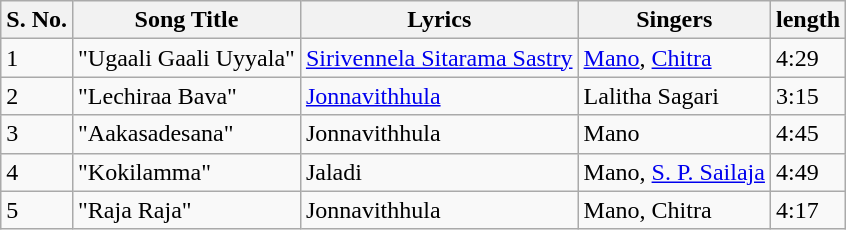<table class="wikitable">
<tr>
<th>S. No.</th>
<th>Song Title</th>
<th>Lyrics</th>
<th>Singers</th>
<th>length</th>
</tr>
<tr>
<td>1</td>
<td>"Ugaali Gaali Uyyala"</td>
<td><a href='#'>Sirivennela Sitarama Sastry</a></td>
<td><a href='#'>Mano</a>, <a href='#'>Chitra</a></td>
<td>4:29</td>
</tr>
<tr>
<td>2</td>
<td>"Lechiraa Bava"</td>
<td><a href='#'>Jonnavithhula</a></td>
<td>Lalitha Sagari</td>
<td>3:15</td>
</tr>
<tr>
<td>3</td>
<td>"Aakasadesana"</td>
<td>Jonnavithhula</td>
<td>Mano</td>
<td>4:45</td>
</tr>
<tr>
<td>4</td>
<td>"Kokilamma"</td>
<td>Jaladi</td>
<td>Mano, <a href='#'>S. P. Sailaja</a></td>
<td>4:49</td>
</tr>
<tr>
<td>5</td>
<td>"Raja Raja"</td>
<td>Jonnavithhula</td>
<td>Mano, Chitra</td>
<td>4:17</td>
</tr>
</table>
